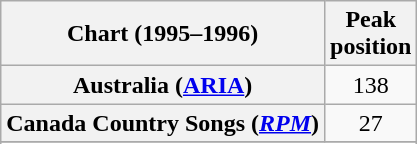<table class="wikitable sortable plainrowheaders" style="text-align:center">
<tr>
<th scope="col">Chart (1995–1996)</th>
<th scope="col">Peak<br> position</th>
</tr>
<tr>
<th scope="row">Australia (<a href='#'>ARIA</a>)</th>
<td align="center">138</td>
</tr>
<tr>
<th scope="row">Canada Country Songs (<em><a href='#'>RPM</a></em>)</th>
<td>27</td>
</tr>
<tr>
</tr>
<tr>
</tr>
</table>
